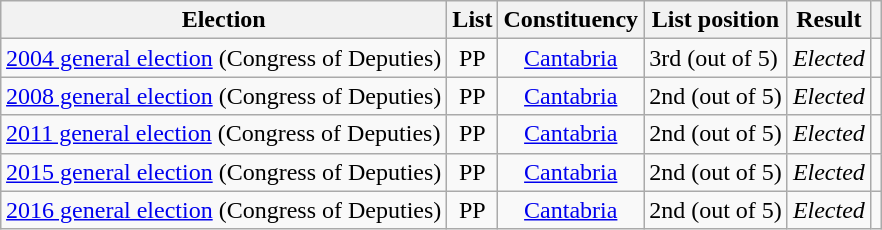<table class="wikitable" style="margin:1em auto; text-align:left;">
<tr>
<th scope="col">Election</th>
<th scope="col">List</th>
<th scope="col">Constituency</th>
<th scope="col">List position</th>
<th scope="col">Result</th>
<th></th>
</tr>
<tr>
<td><a href='#'>2004 general election</a> (Congress of Deputies)</td>
<td align="center">PP</td>
<td align=center><a href='#'>Cantabria</a></td>
<td>3rd (out of 5)</td>
<td><em>Elected</em></td>
<td></td>
</tr>
<tr>
<td><a href='#'>2008 general election</a> (Congress of Deputies)</td>
<td align="center">PP</td>
<td align=center><a href='#'>Cantabria</a></td>
<td>2nd (out of 5)</td>
<td><em>Elected</em></td>
<td></td>
</tr>
<tr>
<td><a href='#'>2011 general election</a> (Congress of Deputies)</td>
<td align="center">PP</td>
<td align=center><a href='#'>Cantabria</a></td>
<td>2nd (out of 5)</td>
<td><em>Elected</em></td>
<td></td>
</tr>
<tr>
<td><a href='#'>2015 general election</a> (Congress of Deputies)</td>
<td align="center">PP</td>
<td align=center><a href='#'>Cantabria</a></td>
<td>2nd (out of 5)</td>
<td><em>Elected</em></td>
<td></td>
</tr>
<tr>
<td><a href='#'>2016 general election</a> (Congress of Deputies)</td>
<td align="center">PP</td>
<td align=center><a href='#'>Cantabria</a></td>
<td>2nd (out of 5)</td>
<td><em>Elected</em></td>
<td></td>
</tr>
</table>
